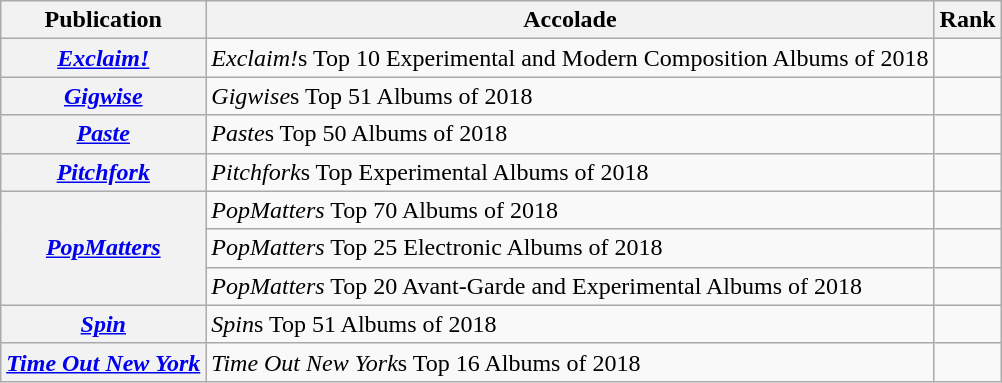<table class="wikitable sortable plainrowheaders">
<tr>
<th scope="col">Publication</th>
<th scope="col">Accolade</th>
<th scope="col">Rank</th>
</tr>
<tr>
<th scope="row"><em><a href='#'>Exclaim!</a></em></th>
<td><em>Exclaim!</em>s Top 10 Experimental and Modern Composition Albums of 2018</td>
<td></td>
</tr>
<tr>
<th scope="row"><em><a href='#'>Gigwise</a></em></th>
<td><em>Gigwise</em>s Top 51 Albums of 2018</td>
<td></td>
</tr>
<tr>
<th scope="row"><em><a href='#'>Paste</a></em></th>
<td><em>Paste</em>s Top 50 Albums of 2018</td>
<td></td>
</tr>
<tr>
<th scope="row"><em><a href='#'>Pitchfork</a></em></th>
<td><em>Pitchfork</em>s Top Experimental Albums of 2018</td>
<td></td>
</tr>
<tr>
<th rowspan=3 scope="row"><em><a href='#'>PopMatters</a></em></th>
<td><em>PopMatters</em> Top 70 Albums of 2018</td>
<td></td>
</tr>
<tr>
<td><em>PopMatters</em> Top 25 Electronic Albums of 2018</td>
<td></td>
</tr>
<tr>
<td><em>PopMatters</em> Top 20 Avant-Garde and Experimental Albums of 2018</td>
<td></td>
</tr>
<tr>
<th scope="row"><em><a href='#'>Spin</a></em></th>
<td><em>Spin</em>s Top 51 Albums of 2018</td>
<td></td>
</tr>
<tr>
<th scope="row"><em><a href='#'>Time Out New York</a></em></th>
<td><em>Time Out New York</em>s Top 16 Albums of 2018</td>
<td></td>
</tr>
</table>
